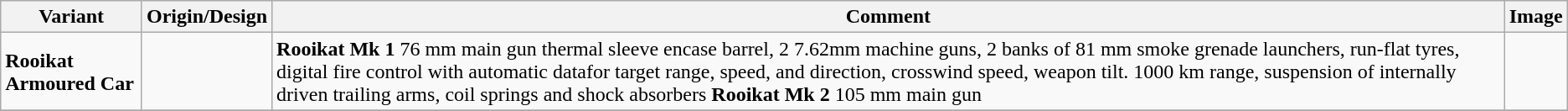<table class="wikitable sortable">
<tr>
<th>Variant</th>
<th>Origin/Design</th>
<th>Comment</th>
<th>Image</th>
</tr>
<tr>
<td><strong>Rooikat Armoured Car</strong></td>
<td></td>
<td><strong>Rooikat Mk 1</strong> 76 mm main gun thermal sleeve encase barrel, 2 7.62mm machine guns, 2 banks of 81 mm smoke grenade launchers, run-flat tyres, digital fire control with automatic datafor target range, speed, and direction, crosswind speed, weapon tilt. 1000 km range, suspension of internally driven trailing arms, coil springs and shock absorbers <strong>Rooikat Mk 2</strong> 105 mm main gun</td>
<td></td>
</tr>
<tr>
</tr>
</table>
